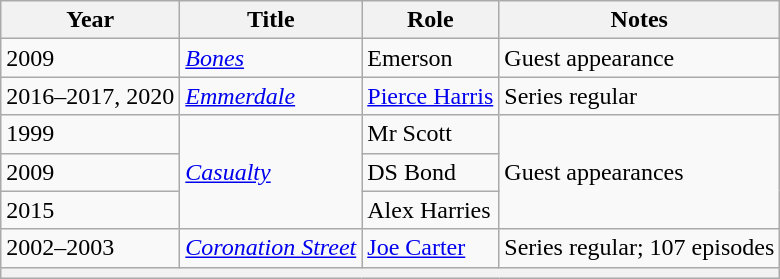<table class="wikitable unsortable">
<tr>
<th>Year</th>
<th>Title</th>
<th>Role</th>
<th>Notes</th>
</tr>
<tr>
<td>2009</td>
<td><em><a href='#'>Bones</a></em></td>
<td>Emerson</td>
<td>Guest appearance</td>
</tr>
<tr>
<td>2016–2017, 2020</td>
<td><em><a href='#'>Emmerdale</a></em></td>
<td><a href='#'>Pierce Harris</a></td>
<td>Series regular</td>
</tr>
<tr>
<td>1999</td>
<td rowspan="3"><em><a href='#'>Casualty</a></em></td>
<td>Mr Scott</td>
<td rowspan="3">Guest appearances</td>
</tr>
<tr>
<td>2009</td>
<td>DS Bond</td>
</tr>
<tr>
<td>2015</td>
<td>Alex Harries</td>
</tr>
<tr>
<td>2002–2003</td>
<td><em><a href='#'>Coronation Street</a></em></td>
<td><a href='#'>Joe Carter</a></td>
<td>Series regular; 107 episodes</td>
</tr>
<tr>
<th colspan="4"></th>
</tr>
</table>
